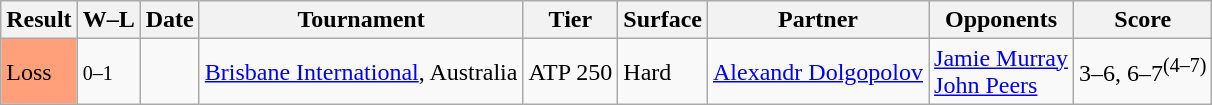<table class="wikitable">
<tr>
<th>Result</th>
<th class=unsortable>W–L</th>
<th>Date</th>
<th>Tournament</th>
<th>Tier</th>
<th>Surface</th>
<th>Partner</th>
<th>Opponents</th>
<th class=unsortable>Score</th>
</tr>
<tr>
<td bgcolor=FFA07A>Loss</td>
<td><small>0–1</small></td>
<td><a href='#'></a></td>
<td><a href='#'>Brisbane International</a>, Australia</td>
<td>ATP 250</td>
<td>Hard</td>
<td> <a href='#'>Alexandr Dolgopolov</a></td>
<td> <a href='#'>Jamie Murray</a><br> <a href='#'>John Peers</a></td>
<td>3–6, 6–7<sup>(4–7)</sup></td>
</tr>
</table>
